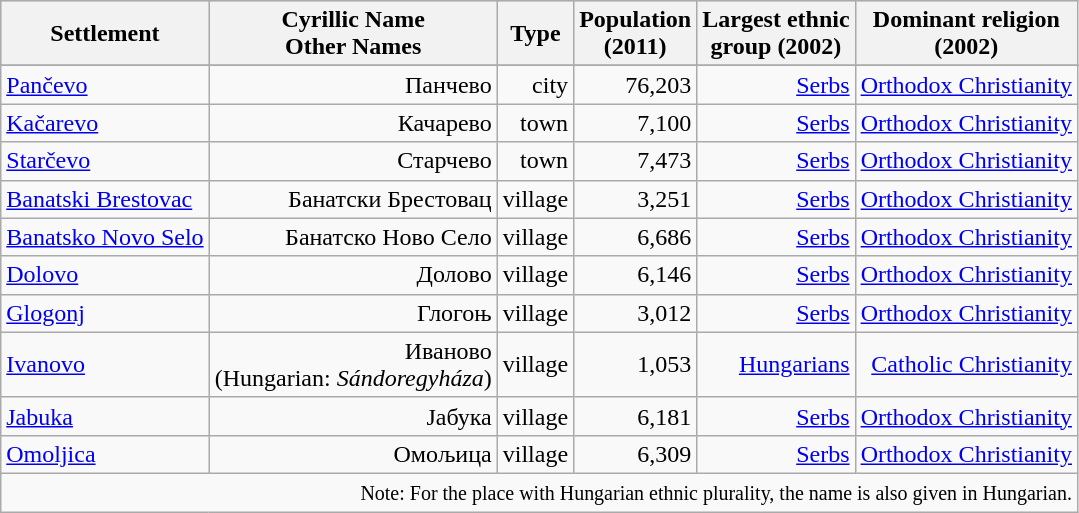<table class="wikitable" style="text-align: right;">
<tr bgcolor="#e0e0e0">
<th rowspan="1">Settlement</th>
<th colspan="1">Cyrillic Name<br>Other Names</th>
<th colspan="1">Type</th>
<th colspan="1">Population<br>(2011)</th>
<th colspan="1">Largest ethnic<br>group (2002)</th>
<th colspan="1">Dominant religion<br>(2002)</th>
</tr>
<tr bgcolor="#e0e0e0">
</tr>
<tr>
<td align="left"><a href='#'>Pančevo</a></td>
<td>Панчево</td>
<td>city</td>
<td>76,203</td>
<td><a href='#'>Serbs</a></td>
<td><a href='#'>Orthodox Christianity</a></td>
</tr>
<tr>
<td align="left"><a href='#'>Kačarevo</a></td>
<td>Качарево</td>
<td>town</td>
<td>7,100</td>
<td><a href='#'>Serbs</a></td>
<td><a href='#'>Orthodox Christianity</a></td>
</tr>
<tr>
<td align="left"><a href='#'>Starčevo</a></td>
<td>Старчево</td>
<td>town</td>
<td>7,473</td>
<td><a href='#'>Serbs</a></td>
<td><a href='#'>Orthodox Christianity</a></td>
</tr>
<tr>
<td align="left"><a href='#'>Banatski Brestovac</a></td>
<td>Банатски Брестовац</td>
<td>village</td>
<td>3,251</td>
<td><a href='#'>Serbs</a></td>
<td><a href='#'>Orthodox Christianity</a></td>
</tr>
<tr>
<td align="left"><a href='#'>Banatsko Novo Selo</a></td>
<td>Банатско Ново Село</td>
<td>village</td>
<td>6,686</td>
<td><a href='#'>Serbs</a></td>
<td><a href='#'>Orthodox Christianity</a></td>
</tr>
<tr>
<td align="left"><a href='#'>Dolovo</a></td>
<td>Долово</td>
<td>village</td>
<td>6,146</td>
<td><a href='#'>Serbs</a></td>
<td><a href='#'>Orthodox Christianity</a></td>
</tr>
<tr>
<td align="left"><a href='#'>Glogonj</a></td>
<td>Глогоњ</td>
<td>village</td>
<td>3,012</td>
<td><a href='#'>Serbs</a></td>
<td><a href='#'>Orthodox Christianity</a></td>
</tr>
<tr>
<td align="left"><a href='#'>Ivanovo</a></td>
<td>Иваново<br>(Hungarian: <em>Sándoregyháza</em>)</td>
<td>village</td>
<td>1,053</td>
<td><a href='#'>Hungarians</a></td>
<td><a href='#'>Catholic Christianity</a></td>
</tr>
<tr>
<td align="left"><a href='#'>Jabuka</a></td>
<td>Јабука</td>
<td>village</td>
<td>6,181</td>
<td><a href='#'>Serbs</a></td>
<td><a href='#'>Orthodox Christianity</a></td>
</tr>
<tr>
<td align="left"><a href='#'>Omoljica</a></td>
<td>Омољица</td>
<td>village</td>
<td>6,309</td>
<td><a href='#'>Serbs</a></td>
<td><a href='#'>Orthodox Christianity</a></td>
</tr>
<tr>
<td colspan="19"><small>Note: For the place with Hungarian ethnic plurality, the name is also given in Hungarian.</small></td>
</tr>
</table>
